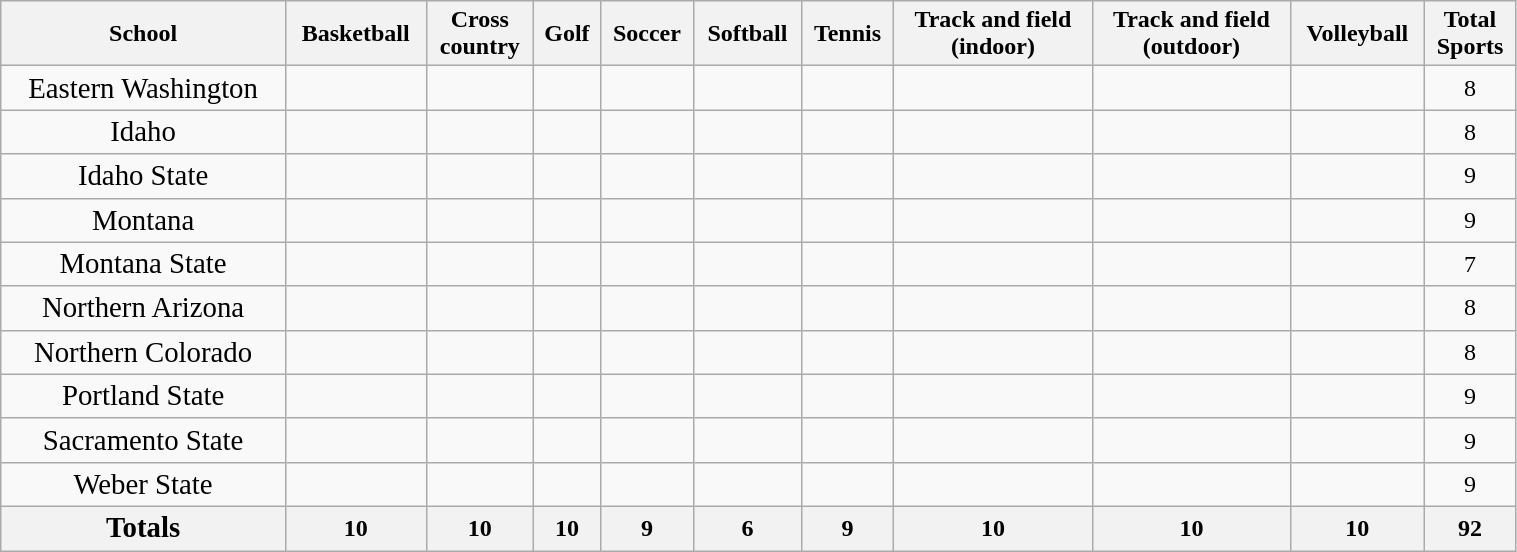<table class="wikitable" style="text-align:center; width:80%">
<tr>
<th>School</th>
<th>Basketball</th>
<th>Cross<br>country</th>
<th>Golf</th>
<th>Soccer</th>
<th>Softball</th>
<th>Tennis</th>
<th>Track and field<br>(indoor)</th>
<th>Track and field<br>(outdoor)</th>
<th>Volleyball</th>
<th>Total<br> Sports</th>
</tr>
<tr>
<td><big>Eastern Washington</big></td>
<td></td>
<td></td>
<td></td>
<td></td>
<td><sup></sup></td>
<td></td>
<td></td>
<td></td>
<td></td>
<td>8</td>
</tr>
<tr>
<td><big>Idaho</big></td>
<td></td>
<td></td>
<td></td>
<td></td>
<td></td>
<td></td>
<td></td>
<td></td>
<td></td>
<td>8</td>
</tr>
<tr>
<td><big>Idaho State</big></td>
<td></td>
<td></td>
<td></td>
<td></td>
<td></td>
<td></td>
<td></td>
<td></td>
<td></td>
<td>9</td>
</tr>
<tr>
<td><big>Montana</big></td>
<td></td>
<td></td>
<td></td>
<td></td>
<td></td>
<td></td>
<td></td>
<td></td>
<td></td>
<td>9</td>
</tr>
<tr>
<td><big>Montana State</big></td>
<td></td>
<td></td>
<td></td>
<td></td>
<td></td>
<td></td>
<td></td>
<td></td>
<td></td>
<td>7</td>
</tr>
<tr>
<td><big>Northern Arizona</big></td>
<td></td>
<td></td>
<td></td>
<td></td>
<td><sup></sup></td>
<td></td>
<td></td>
<td></td>
<td></td>
<td>8</td>
</tr>
<tr>
<td><big>Northern Colorado</big></td>
<td></td>
<td></td>
<td></td>
<td></td>
<td><sup></sup></td>
<td></td>
<td></td>
<td></td>
<td></td>
<td>8</td>
</tr>
<tr>
<td><big>Portland State</big></td>
<td></td>
<td></td>
<td></td>
<td></td>
<td><sup></sup></td>
<td></td>
<td></td>
<td></td>
<td></td>
<td>9</td>
</tr>
<tr>
<td><big>Sacramento State</big></td>
<td></td>
<td></td>
<td></td>
<td></td>
<td><sup></sup></td>
<td></td>
<td></td>
<td></td>
<td></td>
<td>9</td>
</tr>
<tr>
<td><big>Weber State</big></td>
<td></td>
<td></td>
<td></td>
<td></td>
<td><sup></sup></td>
<td></td>
<td></td>
<td></td>
<td></td>
<td>9</td>
</tr>
<tr>
<th><big>Totals</big></th>
<th>10</th>
<th>10</th>
<th>10</th>
<th>9</th>
<th>6</th>
<th>9</th>
<th>10</th>
<th>10</th>
<th>10</th>
<th>92</th>
</tr>
</table>
